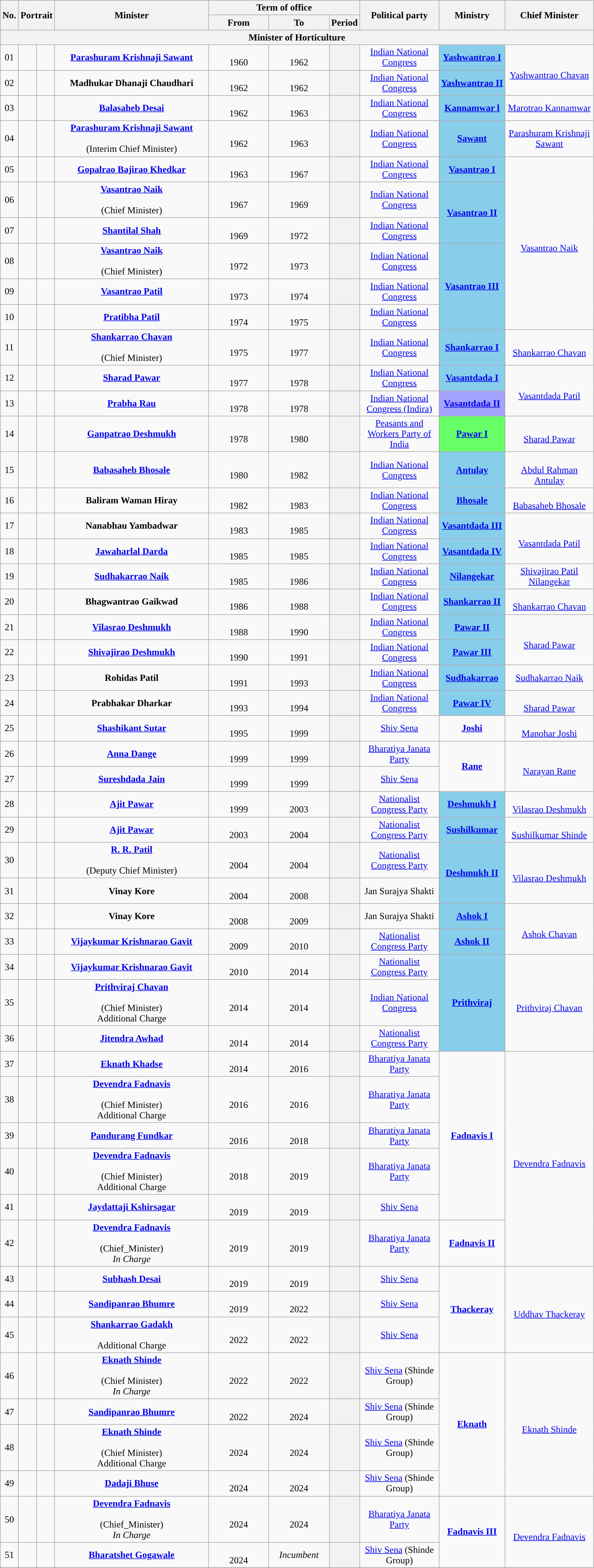<table class="wikitable" style="text-align:center">
<tr>
<th rowspan="2">No.</th>
<th rowspan="2" colspan="2">Portrait</th>
<th rowspan="2" style="width:16em">Minister<br></th>
<th colspan="3">Term of office</th>
<th rowspan="2" style="width:8em">Political party</th>
<th rowspan="2">Ministry</th>
<th rowspan="2" style="width:9em">Chief Minister</th>
</tr>
<tr>
<th style="width:6em">From</th>
<th style="width:6em">To</th>
<th>Period</th>
</tr>
<tr>
<th colspan="10">Minister of Horticulture</th>
</tr>
<tr>
<td>01</td>
<td style="color:inherit;background:"></td>
<td></td>
<td><strong><a href='#'>Parashuram Krishnaji Sawant</a></strong> <br> </td>
<td><br>1960</td>
<td><br>1962</td>
<th></th>
<td><a href='#'>Indian National Congress</a></td>
<td bgcolor="#87CEEB"><a href='#'><strong>Yashwantrao I</strong></a></td>
<td rowspan="2"> <br><a href='#'>Yashwantrao Chavan</a></td>
</tr>
<tr>
<td>02</td>
<td style="color:inherit;background:"></td>
<td></td>
<td><strong>Madhukar Dhanaji Chaudhari</strong> <br> </td>
<td><br>1962</td>
<td><br>1962</td>
<th></th>
<td><a href='#'>Indian National Congress</a></td>
<td bgcolor="#87CEEB"><a href='#'><strong>Yashwantrao II</strong></a></td>
</tr>
<tr>
<td>03</td>
<td style="color:inherit;background:"></td>
<td></td>
<td><strong><a href='#'>Balasaheb Desai</a></strong>  <br> </td>
<td><br>1962</td>
<td><br>1963</td>
<th></th>
<td><a href='#'>Indian National Congress</a></td>
<td bgcolor="#87CEEB"><a href='#'><strong>Kannamwar l</strong></a></td>
<td><a href='#'>Marotrao Kannamwar</a></td>
</tr>
<tr>
<td>04</td>
<td style="color:inherit;background:"></td>
<td></td>
<td><strong><a href='#'>Parashuram Krishnaji Sawant</a></strong> <br>  <br>(Interim Chief Minister)</td>
<td><br>1962</td>
<td><br>1963</td>
<th></th>
<td><a href='#'>Indian National Congress</a></td>
<td bgcolor="#87CEEB"><a href='#'><strong>Sawant</strong></a></td>
<td><a href='#'>Parashuram Krishnaji Sawant</a></td>
</tr>
<tr>
<td>05</td>
<td style="color:inherit;background:"></td>
<td></td>
<td><strong><a href='#'>Gopalrao Bajirao Khedkar</a></strong> <br> </td>
<td><br>1963</td>
<td><br>1967</td>
<th></th>
<td><a href='#'>Indian National Congress</a></td>
<td bgcolor="#87CEEB"><a href='#'><strong>Vasantrao I</strong></a></td>
<td rowspan="6"><br><a href='#'>Vasantrao Naik</a></td>
</tr>
<tr>
<td>06</td>
<td style="color:inherit;background:"></td>
<td></td>
<td><strong><a href='#'>Vasantrao Naik</a></strong>  <br> <br>(Chief Minister)</td>
<td><br>1967</td>
<td><br>1969</td>
<th></th>
<td><a href='#'>Indian National Congress</a></td>
<td rowspan="2" bgcolor="#87CEEB"><a href='#'><strong>Vasantrao II</strong></a></td>
</tr>
<tr>
<td>07</td>
<td style="color:inherit;background:"></td>
<td></td>
<td><strong><a href='#'>Shantilal Shah</a></strong> <br> </td>
<td><br>1969</td>
<td><br>1972</td>
<th></th>
<td><a href='#'>Indian National Congress</a></td>
</tr>
<tr>
<td>08</td>
<td style="color:inherit;background:"></td>
<td></td>
<td><strong><a href='#'>Vasantrao Naik</a></strong> <br> <br>(Chief Minister)</td>
<td><br>1972</td>
<td><br>1973</td>
<th></th>
<td><a href='#'>Indian National Congress</a></td>
<td rowspan="3" bgcolor="#87CEEB"><a href='#'><strong>Vasantrao III</strong></a></td>
</tr>
<tr>
<td>09</td>
<td style="color:inherit;background:"></td>
<td></td>
<td><strong><a href='#'>Vasantrao Patil</a></strong> <br> </td>
<td><br>1973</td>
<td><br>1974</td>
<th></th>
<td><a href='#'>Indian National Congress</a></td>
</tr>
<tr>
<td>10</td>
<td style="color:inherit;background:"></td>
<td></td>
<td><strong><a href='#'>Pratibha Patil</a></strong> <br> </td>
<td><br>1974</td>
<td><br>1975</td>
<th></th>
<td><a href='#'>Indian National Congress</a></td>
</tr>
<tr>
<td>11</td>
<td style="color:inherit;background:"></td>
<td></td>
<td><strong><a href='#'>Shankarrao Chavan</a></strong>  <br> <br>(Chief Minister)</td>
<td><br>1975</td>
<td><br>1977</td>
<th></th>
<td><a href='#'>Indian National Congress</a></td>
<td rowspan="1" bgcolor="#87CEEB"><a href='#'><strong>Shankarrao I</strong></a></td>
<td rowspan="1"><br><a href='#'>Shankarrao Chavan</a></td>
</tr>
<tr>
<td>12</td>
<td style="color:inherit;background:"></td>
<td></td>
<td><strong><a href='#'>Sharad Pawar</a></strong> <br> </td>
<td><br>1977</td>
<td><br>1978</td>
<th></th>
<td><a href='#'>Indian National Congress</a></td>
<td rowspan="1" bgcolor="#88CEEB"><a href='#'><strong>Vasantdada I</strong></a></td>
<td rowspan="2"><br><a href='#'>Vasantdada Patil</a></td>
</tr>
<tr>
<td>13</td>
<td style="color:inherit;background:"></td>
<td></td>
<td><strong><a href='#'>Prabha Rau</a></strong> <br> </td>
<td><br>1978</td>
<td><br>1978</td>
<th></th>
<td><a href='#'>Indian National Congress (Indira)</a></td>
<td rowspan="1" bgcolor="#A3A3FF"><a href='#'><strong>Vasantdada II</strong></a></td>
</tr>
<tr>
<td>14</td>
<td style="color:inherit;background:"></td>
<td></td>
<td><strong><a href='#'>Ganpatrao Deshmukh</a></strong>  <br> </td>
<td><br>1978</td>
<td><br>1980</td>
<th></th>
<td><a href='#'>Peasants and Workers Party of India</a></td>
<td rowspan="1" bgcolor="#66FF66"><a href='#'><strong>Pawar I</strong></a></td>
<td rowspan="1"><br><a href='#'>Sharad Pawar</a></td>
</tr>
<tr>
<td>15</td>
<td style="color:inherit;background:"></td>
<td></td>
<td><strong><a href='#'>Babasaheb Bhosale</a></strong> <br> </td>
<td><br>1980</td>
<td><br>1982</td>
<th></th>
<td><a href='#'>Indian National Congress</a></td>
<td rowspan="1" bgcolor="#87CEEB"><a href='#'><strong>Antulay</strong></a></td>
<td rowspan="1"> <br><a href='#'>Abdul Rahman Antulay</a></td>
</tr>
<tr>
<td>16</td>
<td style="color:inherit;background:"></td>
<td></td>
<td><strong>Baliram Waman Hiray</strong> <br> </td>
<td><br>1982</td>
<td><br>1983</td>
<th></th>
<td><a href='#'>Indian National Congress</a></td>
<td rowspan="1" bgcolor="#87CEEB"><a href='#'><strong>Bhosale</strong></a></td>
<td rowspan="1"> <br><a href='#'>Babasaheb Bhosale</a></td>
</tr>
<tr>
<td>17</td>
<td style="color:inherit;background:"></td>
<td></td>
<td><strong>Nanabhau Yambadwar</strong> <br> </td>
<td><br>1983</td>
<td><br>1985</td>
<th></th>
<td><a href='#'>Indian National Congress</a></td>
<td rowspan="1" bgcolor="#87CEEB"><a href='#'><strong>Vasantdada III</strong></a></td>
<td rowspan="2"><br><a href='#'>Vasantdada Patil</a></td>
</tr>
<tr>
<td>18</td>
<td style="color:inherit;background:"></td>
<td></td>
<td><strong><a href='#'>Jawaharlal Darda</a></strong> <br> </td>
<td><br>1985</td>
<td><br>1985</td>
<th></th>
<td><a href='#'>Indian National Congress</a></td>
<td rowspan="1" bgcolor="#87CEEB"><a href='#'><strong>Vasantdada IV</strong></a></td>
</tr>
<tr>
<td>19</td>
<td style="color:inherit;background:"></td>
<td></td>
<td><strong><a href='#'>Sudhakarrao Naik</a></strong> <br> </td>
<td><br>1985</td>
<td><br>1986</td>
<th></th>
<td><a href='#'>Indian National Congress</a></td>
<td rowspan="1" bgcolor="#87CEEB"><a href='#'><strong>Nilangekar</strong></a></td>
<td rowspan="1"><a href='#'>Shivajirao Patil Nilangekar</a></td>
</tr>
<tr>
<td>20</td>
<td style="color:inherit;background:"></td>
<td></td>
<td><strong>Bhagwantrao Gaikwad</strong>  <br> </td>
<td><br>1986</td>
<td><br>1988</td>
<th></th>
<td><a href='#'>Indian National Congress</a></td>
<td rowspan="1"bgcolor="#87CEEB"><a href='#'><strong>Shankarrao II</strong></a></td>
<td rowspan="1"> <br><a href='#'>Shankarrao Chavan</a></td>
</tr>
<tr>
<td>21</td>
<td style="color:inherit;background:"></td>
<td></td>
<td><strong><a href='#'>Vilasrao Deshmukh</a></strong> <br> </td>
<td><br>1988</td>
<td><br>1990</td>
<th></th>
<td><a href='#'>Indian National Congress</a></td>
<td rowspan="1" bgcolor="#87CEEB"><a href='#'><strong>Pawar II</strong></a></td>
<td rowspan="2"> <br><a href='#'>Sharad Pawar</a></td>
</tr>
<tr>
<td>22</td>
<td style="color:inherit;background:"></td>
<td></td>
<td><strong><a href='#'>Shivajirao Deshmukh</a></strong> <br> </td>
<td><br>1990</td>
<td><br>1991</td>
<th></th>
<td><a href='#'>Indian National Congress</a></td>
<td rowspan="1" bgcolor="#87CEEB"><a href='#'><strong>Pawar III</strong></a></td>
</tr>
<tr>
<td>23</td>
<td style="color:inherit;background:"></td>
<td></td>
<td><strong>Rohidas Patil</strong> <br> </td>
<td><br>1991</td>
<td><br>1993</td>
<th></th>
<td><a href='#'>Indian National Congress</a></td>
<td rowspan="1" bgcolor="#87CEEB"><a href='#'><strong>Sudhakarrao</strong></a></td>
<td rowspan="1"><a href='#'>Sudhakarrao Naik</a></td>
</tr>
<tr>
<td>24</td>
<td style="color:inherit;background:"></td>
<td></td>
<td><strong>Prabhakar Dharkar</strong> <br> </td>
<td><br>1993</td>
<td><br>1994</td>
<th></th>
<td><a href='#'>Indian National Congress</a></td>
<td rowspan="1" bgcolor="#87CEEB"><a href='#'><strong>Pawar IV</strong></a></td>
<td rowspan="1"> <br><a href='#'>Sharad Pawar</a></td>
</tr>
<tr>
<td>25</td>
<td style="color:inherit;background:"></td>
<td></td>
<td><strong><a href='#'>Shashikant Sutar</a></strong> <br> </td>
<td><br>1995</td>
<td><br>1999</td>
<th></th>
<td><a href='#'>Shiv Sena</a></td>
<td rowspan="1"><a href='#'><strong>Joshi</strong></a></td>
<td rowspan="1"> <br><a href='#'>Manohar Joshi</a></td>
</tr>
<tr>
<td>26</td>
<td style="color:inherit;background:"></td>
<td></td>
<td><strong><a href='#'>Anna Dange</a></strong> <br> </td>
<td><br>1999</td>
<td><br>1999</td>
<th></th>
<td><a href='#'>Bharatiya Janata Party</a></td>
<td rowspan="2"><a href='#'><strong>Rane</strong></a></td>
<td rowspan="2"> <br><a href='#'>Narayan Rane</a></td>
</tr>
<tr>
<td>27</td>
<td style="color:inherit;background:"></td>
<td></td>
<td><strong><a href='#'>Sureshdada Jain</a></strong>  <br> </td>
<td><br>1999</td>
<td><br>1999</td>
<th></th>
<td><a href='#'>Shiv Sena</a></td>
</tr>
<tr>
<td>28</td>
<td style="color:inherit;background:"></td>
<td></td>
<td><strong><a href='#'>Ajit Pawar</a></strong> <br> </td>
<td><br>1999</td>
<td><br>2003</td>
<th></th>
<td><a href='#'>Nationalist Congress Party</a></td>
<td rowspan="1" bgcolor="#87CEEB"><a href='#'><strong>Deshmukh I</strong></a></td>
<td rowspan="1"> <br><a href='#'>Vilasrao Deshmukh</a></td>
</tr>
<tr>
<td>29</td>
<td style="color:inherit;background:"></td>
<td></td>
<td><strong><a href='#'>Ajit Pawar</a></strong> <br> </td>
<td><br>2003</td>
<td><br>2004</td>
<th></th>
<td><a href='#'>Nationalist Congress Party</a></td>
<td rowspan="1" bgcolor="#87CEEB"><a href='#'><strong>Sushilkumar</strong></a></td>
<td rowspan="1"> <br><a href='#'>Sushilkumar Shinde</a></td>
</tr>
<tr>
<td>30</td>
<td style="color:inherit;background:"></td>
<td></td>
<td><strong><a href='#'>R. R. Patil</a></strong>  <br> <br>(Deputy Chief Minister)</td>
<td><br>2004</td>
<td><br>2004</td>
<th></th>
<td><a href='#'>Nationalist Congress Party</a></td>
<td rowspan="2" bgcolor="#87CEEB"><a href='#'><strong>Deshmukh II</strong></a></td>
<td rowspan="2"> <br><a href='#'>Vilasrao Deshmukh</a></td>
</tr>
<tr>
<td>31</td>
<td style="color:inherit;background:"></td>
<td></td>
<td><strong>Vinay Kore</strong> <br> </td>
<td><br>2004</td>
<td><br>2008</td>
<th></th>
<td>Jan Surajya Shakti</td>
</tr>
<tr>
<td>32</td>
<td style="color:inherit;background:"></td>
<td></td>
<td><strong>Vinay Kore</strong> <br> </td>
<td><br>2008</td>
<td><br>2009</td>
<th></th>
<td>Jan Surajya Shakti</td>
<td rowspan="1" bgcolor="#87CEEB"><a href='#'><strong>Ashok I</strong></a></td>
<td rowspan="2"><br><a href='#'>Ashok Chavan</a></td>
</tr>
<tr>
<td>33</td>
<td style="color:inherit;background:"></td>
<td></td>
<td><strong><a href='#'>Vijaykumar Krishnarao Gavit</a></strong>  <br> </td>
<td><br>2009</td>
<td><br>2010</td>
<th></th>
<td><a href='#'>Nationalist Congress Party</a></td>
<td rowspan="1"bgcolor="#87CEEB"><a href='#'><strong>Ashok II</strong></a></td>
</tr>
<tr>
<td>34</td>
<td style="color:inherit;background:"></td>
<td></td>
<td><strong><a href='#'>Vijaykumar Krishnarao Gavit</a></strong> <br> </td>
<td><br>2010</td>
<td><br>2014</td>
<th></th>
<td><a href='#'>Nationalist Congress Party</a></td>
<td rowspan="3" bgcolor="#87CEEB"><a href='#'><strong>Prithviraj</strong></a></td>
<td rowspan="3"><br><a href='#'>Prithviraj Chavan</a></td>
</tr>
<tr>
<td>35</td>
<td style="color:inherit;background:"></td>
<td></td>
<td><strong><a href='#'>Prithviraj Chavan</a></strong> <br> <br>(Chief Minister)<br>Additional Charge</td>
<td><br>2014</td>
<td><br>2014</td>
<th></th>
<td><a href='#'>Indian National Congress</a></td>
</tr>
<tr>
<td>36</td>
<td style="color:inherit;background:"></td>
<td></td>
<td><strong><a href='#'>Jitendra Awhad</a></strong> <br> </td>
<td><br>2014</td>
<td><br>2014</td>
<th></th>
<td><a href='#'>Nationalist Congress Party</a></td>
</tr>
<tr>
<td>37</td>
<td style="color:inherit;background:"></td>
<td></td>
<td><strong><a href='#'>Eknath Khadse</a></strong> <br> </td>
<td><br>2014</td>
<td><br>2016</td>
<th></th>
<td rowspan="1"><a href='#'>Bharatiya Janata Party</a></td>
<td rowspan="5"><a href='#'><strong>Fadnavis I</strong></a></td>
<td rowspan="6"> <br><a href='#'>Devendra Fadnavis</a></td>
</tr>
<tr>
<td>38</td>
<td style="color:inherit;background:"></td>
<td></td>
<td><strong><a href='#'>Devendra Fadnavis</a></strong> <br> <br> (Chief Minister)<br>Additional Charge</td>
<td><br>2016</td>
<td><br>2016</td>
<th></th>
<td rowspan="1"><a href='#'>Bharatiya Janata Party</a></td>
</tr>
<tr>
<td>39</td>
<td style="color:inherit;background:"></td>
<td></td>
<td><strong><a href='#'>Pandurang Fundkar</a></strong> <br> </td>
<td><br>2016</td>
<td><br>2018</td>
<th></th>
<td rowspan="1"><a href='#'>Bharatiya Janata Party</a></td>
</tr>
<tr>
<td>40</td>
<td style="color:inherit;background:"></td>
<td></td>
<td><strong><a href='#'>Devendra Fadnavis</a></strong> <br> <br> (Chief Minister)<br>Additional Charge</td>
<td><br>2018</td>
<td><br>2019</td>
<th></th>
<td rowspan="1"><a href='#'>Bharatiya Janata Party</a></td>
</tr>
<tr>
<td>41</td>
<td style="color:inherit;background:"></td>
<td></td>
<td><strong><a href='#'>Jaydattaji Kshirsagar</a></strong> <br> </td>
<td><br>2019</td>
<td><br>2019</td>
<th></th>
<td rowspan="1"><a href='#'>Shiv Sena</a></td>
</tr>
<tr>
<td>42</td>
<td style="color:inherit;background:"></td>
<td></td>
<td><strong><a href='#'>Devendra Fadnavis</a></strong>  <br> <br>(Chief_Minister) <br><em>In Charge</em></td>
<td><br>2019</td>
<td><br>2019</td>
<th></th>
<td><a href='#'>Bharatiya Janata Party</a></td>
<td rowspan="1"><a href='#'><strong>Fadnavis II</strong></a></td>
</tr>
<tr>
<td>43</td>
<td style="color:inherit;background:"></td>
<td></td>
<td><strong><a href='#'>Subhash Desai</a></strong> <br> </td>
<td><br>2019</td>
<td><br>2019</td>
<th></th>
<td><a href='#'>Shiv Sena</a></td>
<td rowspan="3"><a href='#'><strong>Thackeray</strong></a></td>
<td rowspan="3"> <br><a href='#'>Uddhav Thackeray</a></td>
</tr>
<tr>
<td>44</td>
<td style="color:inherit;background:"></td>
<td></td>
<td><strong><a href='#'>Sandipanrao Bhumre</a></strong> <br> </td>
<td><br>2019</td>
<td><br>2022</td>
<th></th>
<td><a href='#'>Shiv Sena</a></td>
</tr>
<tr>
<td>45</td>
<td style="color:inherit;background:"></td>
<td></td>
<td><strong><a href='#'>Shankarrao Gadakh</a></strong> <br> <br>Additional Charge</td>
<td><br>2022</td>
<td><br>2022</td>
<th></th>
<td><a href='#'>Shiv Sena</a></td>
</tr>
<tr>
<td>46</td>
<td style="color:inherit;background:"></td>
<td></td>
<td><strong><a href='#'>Eknath Shinde</a></strong> <br>  <br>(Chief Minister)<br><em>In Charge</em></td>
<td><br>2022</td>
<td><br>2022</td>
<th></th>
<td><a href='#'>Shiv Sena</a> (Shinde Group)</td>
<td rowspan="4"><a href='#'><strong>Eknath</strong></a></td>
<td rowspan="4"> <br><a href='#'>Eknath Shinde</a></td>
</tr>
<tr>
<td>47</td>
<td style="color:inherit;background:"></td>
<td></td>
<td><strong><a href='#'>Sandipanrao Bhumre</a></strong> <br> </td>
<td><br>2022</td>
<td><br>2024</td>
<th></th>
<td><a href='#'>Shiv Sena</a> (Shinde Group)</td>
</tr>
<tr>
<td>48</td>
<td style="color:inherit;background:"></td>
<td></td>
<td><strong><a href='#'>Eknath Shinde</a></strong> <br>  <br>(Chief Minister)<br> Additional Charge</td>
<td><br>2024</td>
<td><br>2024</td>
<th></th>
<td><a href='#'>Shiv Sena</a> (Shinde Group)</td>
</tr>
<tr>
<td>49</td>
<td style="color:inherit;background:"></td>
<td></td>
<td><strong><a href='#'>Dadaji Bhuse</a></strong> <br> </td>
<td><br>2024</td>
<td><br>2024</td>
<th></th>
<td><a href='#'>Shiv Sena</a> (Shinde Group)</td>
</tr>
<tr>
<td>50</td>
<td style="color:inherit;background:"></td>
<td></td>
<td><strong><a href='#'>Devendra Fadnavis</a></strong>  <br> <br>(Chief_Minister) <br><em>In Charge</em></td>
<td><br>2024</td>
<td><br>2024</td>
<th></th>
<td><a href='#'>Bharatiya Janata Party</a></td>
<td rowspan="2"><a href='#'><strong>Fadnavis III</strong></a></td>
<td rowspan="2"> <br><a href='#'>Devendra Fadnavis</a></td>
</tr>
<tr>
<td>51</td>
<td style="color:inherit;background:"></td>
<td></td>
<td><strong><a href='#'>Bharatshet Gogawale</a></strong> <br> </td>
<td><br>2024</td>
<td><em>Incumbent</em></td>
<th></th>
<td><a href='#'>Shiv Sena</a> (Shinde Group)</td>
</tr>
<tr>
</tr>
</table>
